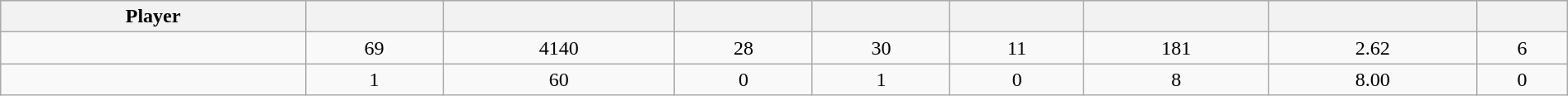<table class="wikitable sortable" style="width:100%;">
<tr style="text-align:center; background:#ddd;">
<th>Player</th>
<th></th>
<th></th>
<th></th>
<th></th>
<th></th>
<th></th>
<th></th>
<th></th>
</tr>
<tr align=center>
<td></td>
<td>69</td>
<td>4140</td>
<td>28</td>
<td>30</td>
<td>11</td>
<td>181</td>
<td>2.62</td>
<td>6</td>
</tr>
<tr align=center>
<td></td>
<td>1</td>
<td>60</td>
<td>0</td>
<td>1</td>
<td>0</td>
<td>8</td>
<td>8.00</td>
<td>0</td>
</tr>
</table>
